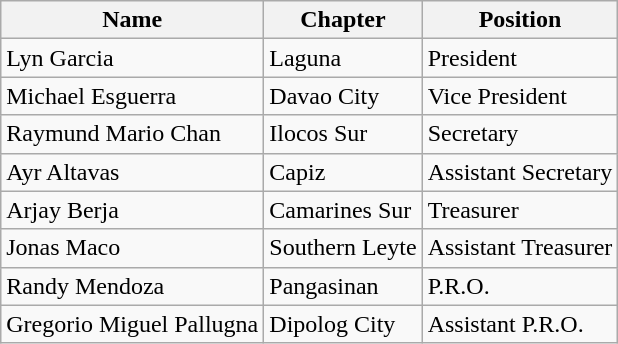<table class="wikitable">
<tr>
<th>Name</th>
<th>Chapter</th>
<th>Position</th>
</tr>
<tr>
<td>Lyn Garcia</td>
<td>Laguna</td>
<td>President</td>
</tr>
<tr>
<td>Michael Esguerra</td>
<td>Davao City</td>
<td>Vice President</td>
</tr>
<tr>
<td>Raymund Mario Chan</td>
<td>Ilocos Sur</td>
<td>Secretary</td>
</tr>
<tr>
<td>Ayr Altavas</td>
<td>Capiz</td>
<td>Assistant Secretary</td>
</tr>
<tr>
<td>Arjay Berja</td>
<td>Camarines Sur</td>
<td>Treasurer</td>
</tr>
<tr>
<td>Jonas Maco</td>
<td>Southern Leyte</td>
<td>Assistant Treasurer</td>
</tr>
<tr>
<td>Randy Mendoza</td>
<td>Pangasinan</td>
<td>P.R.O.</td>
</tr>
<tr>
<td>Gregorio Miguel Pallugna</td>
<td>Dipolog City</td>
<td>Assistant P.R.O.</td>
</tr>
</table>
